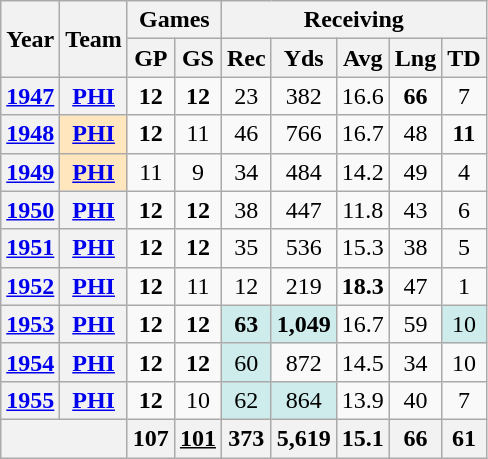<table class="wikitable" style="text-align:center;">
<tr>
<th rowspan="2">Year</th>
<th rowspan="2">Team</th>
<th colspan="2">Games</th>
<th colspan="5">Receiving</th>
</tr>
<tr>
<th>GP</th>
<th>GS</th>
<th>Rec</th>
<th>Yds</th>
<th>Avg</th>
<th>Lng</th>
<th>TD</th>
</tr>
<tr>
<th><a href='#'>1947</a></th>
<th><a href='#'>PHI</a></th>
<td><strong>12</strong></td>
<td><strong>12</strong></td>
<td>23</td>
<td>382</td>
<td>16.6</td>
<td><strong>66</strong></td>
<td>7</td>
</tr>
<tr>
<th><a href='#'>1948</a></th>
<th style="background:#ffe6bd;"><a href='#'>PHI</a></th>
<td><strong>12</strong></td>
<td>11</td>
<td>46</td>
<td>766</td>
<td>16.7</td>
<td>48</td>
<td><strong>11</strong></td>
</tr>
<tr>
<th><a href='#'>1949</a></th>
<th style="background:#ffe6bd;"><a href='#'>PHI</a></th>
<td>11</td>
<td>9</td>
<td>34</td>
<td>484</td>
<td>14.2</td>
<td>49</td>
<td>4</td>
</tr>
<tr>
<th><a href='#'>1950</a></th>
<th><a href='#'>PHI</a></th>
<td><strong>12</strong></td>
<td><strong>12</strong></td>
<td>38</td>
<td>447</td>
<td>11.8</td>
<td>43</td>
<td>6</td>
</tr>
<tr>
<th><a href='#'>1951</a></th>
<th><a href='#'>PHI</a></th>
<td><strong>12</strong></td>
<td><strong>12</strong></td>
<td>35</td>
<td>536</td>
<td>15.3</td>
<td>38</td>
<td>5</td>
</tr>
<tr>
<th><a href='#'>1952</a></th>
<th><a href='#'>PHI</a></th>
<td><strong>12</strong></td>
<td>11</td>
<td>12</td>
<td>219</td>
<td><strong>18.3</strong></td>
<td>47</td>
<td>1</td>
</tr>
<tr>
<th><a href='#'>1953</a></th>
<th><a href='#'>PHI</a></th>
<td><strong>12</strong></td>
<td><strong>12</strong></td>
<td style="background:#cfecec;"><strong>63</strong></td>
<td style="background:#cfecec;"><strong>1,049</strong></td>
<td>16.7</td>
<td>59</td>
<td style="background:#cfecec;">10</td>
</tr>
<tr>
<th><a href='#'>1954</a></th>
<th><a href='#'>PHI</a></th>
<td><strong>12</strong></td>
<td><strong>12</strong></td>
<td style="background:#cfecec;">60</td>
<td>872</td>
<td>14.5</td>
<td>34</td>
<td>10</td>
</tr>
<tr>
<th><a href='#'>1955</a></th>
<th><a href='#'>PHI</a></th>
<td><strong>12</strong></td>
<td>10</td>
<td style="background:#cfecec;">62</td>
<td style="background:#cfecec;">864</td>
<td>13.9</td>
<td>40</td>
<td>7</td>
</tr>
<tr>
<th colspan="2"></th>
<th>107</th>
<th><u>101</u></th>
<th>373</th>
<th>5,619</th>
<th>15.1</th>
<th>66</th>
<th>61</th>
</tr>
</table>
